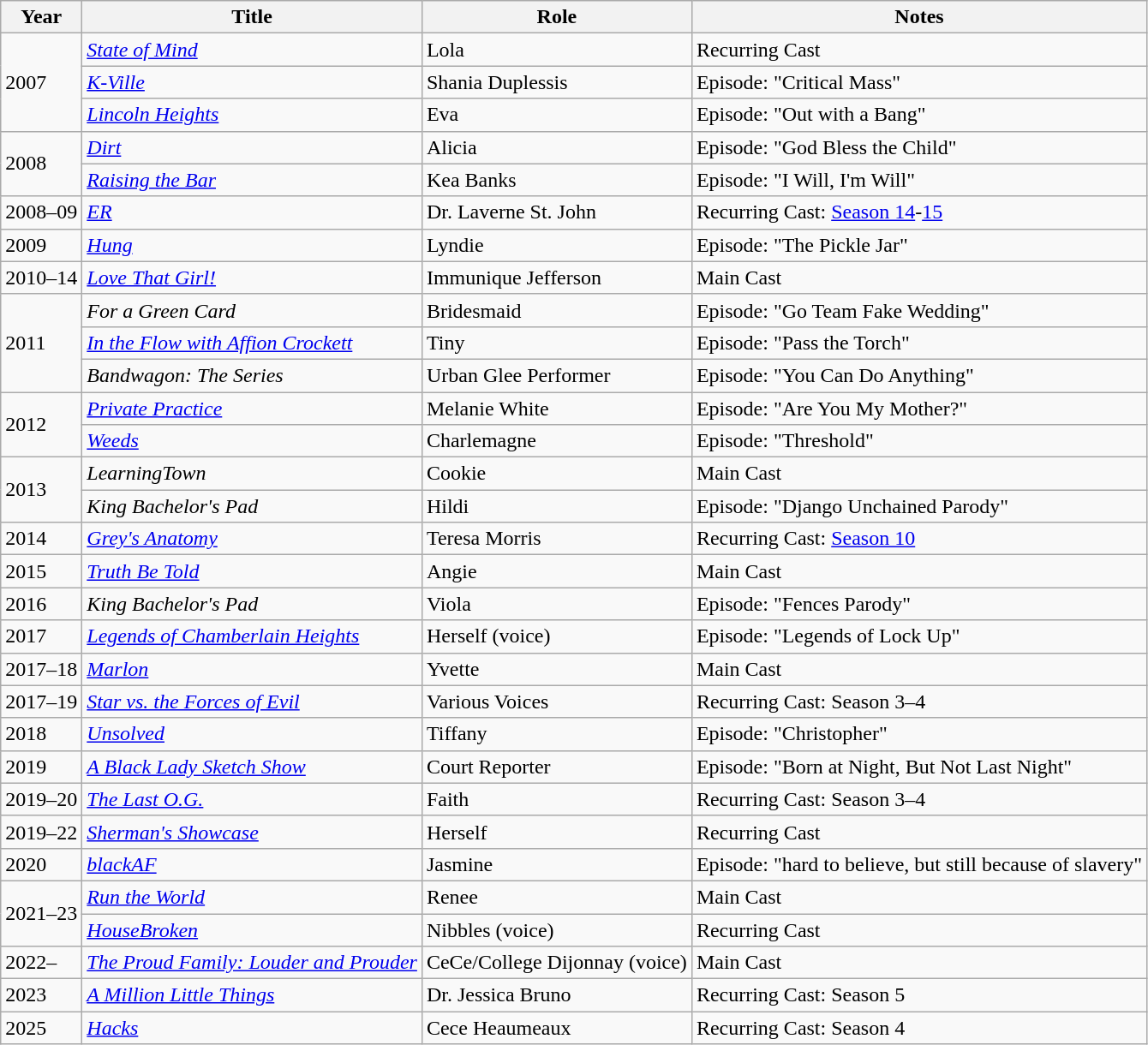<table class="wikitable sortable">
<tr>
<th>Year</th>
<th>Title</th>
<th>Role</th>
<th>Notes</th>
</tr>
<tr>
<td rowspan=3>2007</td>
<td><em><a href='#'>State of Mind</a></em></td>
<td>Lola</td>
<td>Recurring Cast</td>
</tr>
<tr>
<td><em><a href='#'>K-Ville</a></em></td>
<td>Shania Duplessis</td>
<td>Episode: "Critical Mass"</td>
</tr>
<tr>
<td><em><a href='#'>Lincoln Heights</a></em></td>
<td>Eva</td>
<td>Episode: "Out with a Bang"</td>
</tr>
<tr>
<td rowspan=2>2008</td>
<td><em><a href='#'>Dirt</a></em></td>
<td>Alicia</td>
<td>Episode: "God Bless the Child"</td>
</tr>
<tr>
<td><em><a href='#'>Raising the Bar</a></em></td>
<td>Kea Banks</td>
<td>Episode: "I Will, I'm Will"</td>
</tr>
<tr>
<td>2008–09</td>
<td><em><a href='#'>ER</a></em></td>
<td>Dr. Laverne St. John</td>
<td>Recurring Cast: <a href='#'>Season 14</a>-<a href='#'>15</a></td>
</tr>
<tr>
<td>2009</td>
<td><em><a href='#'>Hung</a></em></td>
<td>Lyndie</td>
<td>Episode: "The Pickle Jar"</td>
</tr>
<tr>
<td>2010–14</td>
<td><em><a href='#'>Love That Girl!</a></em></td>
<td>Immunique Jefferson</td>
<td>Main Cast</td>
</tr>
<tr>
<td rowspan=3>2011</td>
<td><em>For a Green Card</em></td>
<td>Bridesmaid</td>
<td>Episode: "Go Team Fake Wedding"</td>
</tr>
<tr>
<td><em><a href='#'>In the Flow with Affion Crockett</a></em></td>
<td>Tiny</td>
<td>Episode: "Pass the Torch"</td>
</tr>
<tr>
<td><em>Bandwagon: The Series</em></td>
<td>Urban Glee Performer</td>
<td>Episode: "You Can Do Anything"</td>
</tr>
<tr>
<td rowspan=2>2012</td>
<td><em><a href='#'>Private Practice</a></em></td>
<td>Melanie White</td>
<td>Episode: "Are You My Mother?"</td>
</tr>
<tr>
<td><em><a href='#'>Weeds</a></em></td>
<td>Charlemagne</td>
<td>Episode: "Threshold"</td>
</tr>
<tr>
<td rowspan=2>2013</td>
<td><em>LearningTown</em></td>
<td>Cookie</td>
<td>Main Cast</td>
</tr>
<tr>
<td><em>King Bachelor's Pad</em></td>
<td>Hildi</td>
<td>Episode: "Django Unchained Parody"</td>
</tr>
<tr>
<td>2014</td>
<td><em><a href='#'>Grey's Anatomy</a></em></td>
<td>Teresa Morris</td>
<td>Recurring Cast: <a href='#'>Season 10</a></td>
</tr>
<tr>
<td>2015</td>
<td><em><a href='#'>Truth Be Told</a></em></td>
<td>Angie</td>
<td>Main Cast</td>
</tr>
<tr>
<td>2016</td>
<td><em>King Bachelor's Pad</em></td>
<td>Viola</td>
<td>Episode: "Fences Parody"</td>
</tr>
<tr>
<td>2017</td>
<td><em><a href='#'>Legends of Chamberlain Heights</a></em></td>
<td>Herself (voice)</td>
<td>Episode: "Legends of Lock Up"</td>
</tr>
<tr>
<td>2017–18</td>
<td><em><a href='#'>Marlon</a></em></td>
<td>Yvette</td>
<td>Main Cast</td>
</tr>
<tr>
<td>2017–19</td>
<td><em><a href='#'>Star vs. the Forces of Evil</a></em></td>
<td>Various Voices</td>
<td>Recurring Cast: Season 3–4</td>
</tr>
<tr>
<td>2018</td>
<td><em><a href='#'>Unsolved</a></em></td>
<td>Tiffany</td>
<td>Episode: "Christopher"</td>
</tr>
<tr>
<td>2019</td>
<td><em><a href='#'>A Black Lady Sketch Show</a></em></td>
<td>Court Reporter</td>
<td>Episode: "Born at Night, But Not Last Night"</td>
</tr>
<tr>
<td>2019–20</td>
<td><em><a href='#'>The Last O.G.</a></em></td>
<td>Faith</td>
<td>Recurring Cast: Season 3–4</td>
</tr>
<tr>
<td>2019–22</td>
<td><em><a href='#'>Sherman's Showcase</a></em></td>
<td>Herself</td>
<td>Recurring Cast</td>
</tr>
<tr>
<td>2020</td>
<td><em><a href='#'>blackAF</a></em></td>
<td>Jasmine</td>
<td>Episode: "hard to believe, but still because of slavery"</td>
</tr>
<tr>
<td rowspan=2>2021–23</td>
<td><em><a href='#'>Run the World</a></em></td>
<td>Renee</td>
<td>Main Cast</td>
</tr>
<tr>
<td><em><a href='#'>HouseBroken</a></em></td>
<td>Nibbles (voice)</td>
<td>Recurring Cast</td>
</tr>
<tr>
<td>2022–</td>
<td><em><a href='#'>The Proud Family: Louder and Prouder</a></em></td>
<td>CeCe/College Dijonnay (voice)</td>
<td>Main Cast</td>
</tr>
<tr>
<td>2023</td>
<td><em><a href='#'>A Million Little Things</a></em></td>
<td>Dr. Jessica Bruno</td>
<td>Recurring Cast: Season 5</td>
</tr>
<tr>
<td>2025</td>
<td><a href='#'><em>Hacks</em></a></td>
<td>Cece Heaumeaux</td>
<td>Recurring Cast: Season 4</td>
</tr>
</table>
